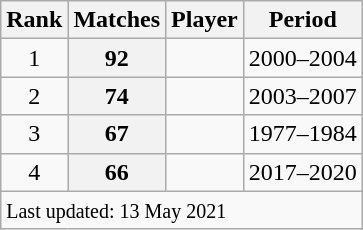<table class="wikitable plainrowheaders sortable">
<tr>
<th scope=col>Rank</th>
<th scope=col>Matches</th>
<th scope=col>Player</th>
<th scope=col>Period</th>
</tr>
<tr>
<td align=center>1</td>
<th scope=row style="text-align:center;">92</th>
<td></td>
<td>2000–2004</td>
</tr>
<tr>
<td align=center>2</td>
<th scope=row style="text-align:center;">74</th>
<td></td>
<td>2003–2007</td>
</tr>
<tr>
<td align=center>3</td>
<th scope=row style=text-align:center;>67</th>
<td></td>
<td>1977–1984</td>
</tr>
<tr>
<td align=center>4</td>
<th scope=row style=text-align:center;>66</th>
<td></td>
<td>2017–2020</td>
</tr>
<tr class=sortbottom>
<td colspan=4><small>Last updated: 13 May 2021</small></td>
</tr>
</table>
